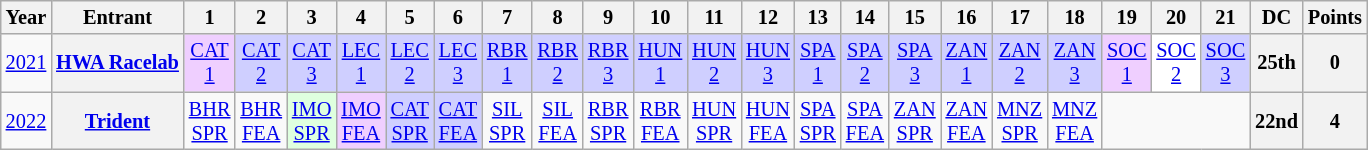<table class="wikitable" style="text-align:center; font-size:85%">
<tr>
<th>Year</th>
<th>Entrant</th>
<th>1</th>
<th>2</th>
<th>3</th>
<th>4</th>
<th>5</th>
<th>6</th>
<th>7</th>
<th>8</th>
<th>9</th>
<th>10</th>
<th>11</th>
<th>12</th>
<th>13</th>
<th>14</th>
<th>15</th>
<th>16</th>
<th>17</th>
<th>18</th>
<th>19</th>
<th>20</th>
<th>21</th>
<th>DC</th>
<th>Points</th>
</tr>
<tr>
<td><a href='#'>2021</a></td>
<th nowrap><a href='#'>HWA Racelab</a></th>
<td style="background:#EFCFFF;"><a href='#'>CAT<br>1</a><br></td>
<td style="background:#CFCFFF;"><a href='#'>CAT<br>2</a><br></td>
<td style="background:#CFCFFF;"><a href='#'>CAT<br>3</a><br></td>
<td style="background:#CFCFFF;"><a href='#'>LEC<br>1</a><br></td>
<td style="background:#CFCFFF;"><a href='#'>LEC<br>2</a><br></td>
<td style="background:#CFCFFF;"><a href='#'>LEC<br>3</a><br></td>
<td style="background:#CFCFFF;"><a href='#'>RBR<br>1</a><br></td>
<td style="background:#CFCFFF;"><a href='#'>RBR<br>2</a><br></td>
<td style="background:#CFCFFF;"><a href='#'>RBR<br>3</a><br></td>
<td style="background:#CFCFFF;"><a href='#'>HUN<br>1</a><br></td>
<td style="background:#CFCFFF;"><a href='#'>HUN<br>2</a><br></td>
<td style="background:#CFCFFF;"><a href='#'>HUN<br>3</a><br></td>
<td style="background:#CFCFFF;"><a href='#'>SPA<br>1</a><br></td>
<td style="background:#CFCFFF;"><a href='#'>SPA<br>2</a><br></td>
<td style="background:#CFCFFF;"><a href='#'>SPA<br>3</a><br></td>
<td style="background:#CFCFFF;"><a href='#'>ZAN<br>1</a><br></td>
<td style="background:#CFCFFF;"><a href='#'>ZAN<br>2</a><br></td>
<td style="background:#CFCFFF;"><a href='#'>ZAN<br>3</a><br></td>
<td style="background:#EFCFFF;"><a href='#'>SOC<br>1</a><br></td>
<td style="background:#FFFFFF;"><a href='#'>SOC<br>2</a><br></td>
<td style="background:#CFCFFF;"><a href='#'>SOC<br>3</a><br></td>
<th>25th</th>
<th>0</th>
</tr>
<tr>
<td><a href='#'>2022</a></td>
<th><a href='#'>Trident</a></th>
<td><a href='#'>BHR<br>SPR</a></td>
<td><a href='#'>BHR<br>FEA</a></td>
<td style="background:#DFFFDF;"><a href='#'>IMO<br>SPR</a><br></td>
<td style="background:#EFCFFF;"><a href='#'>IMO<br>FEA</a><br></td>
<td style="background:#CFCFFF;"><a href='#'>CAT<br>SPR</a><br></td>
<td style="background:#CFCFFF;"><a href='#'>CAT<br>FEA</a><br></td>
<td><a href='#'>SIL<br>SPR</a></td>
<td><a href='#'>SIL<br>FEA</a></td>
<td><a href='#'>RBR<br>SPR</a></td>
<td><a href='#'>RBR<br>FEA</a></td>
<td><a href='#'>HUN<br>SPR</a></td>
<td><a href='#'>HUN<br>FEA</a></td>
<td><a href='#'>SPA<br>SPR</a></td>
<td><a href='#'>SPA<br>FEA</a></td>
<td><a href='#'>ZAN<br>SPR</a></td>
<td><a href='#'>ZAN<br>FEA</a></td>
<td><a href='#'>MNZ<br>SPR</a></td>
<td><a href='#'>MNZ<br>FEA</a></td>
<td colspan=3></td>
<th>22nd</th>
<th>4</th>
</tr>
</table>
